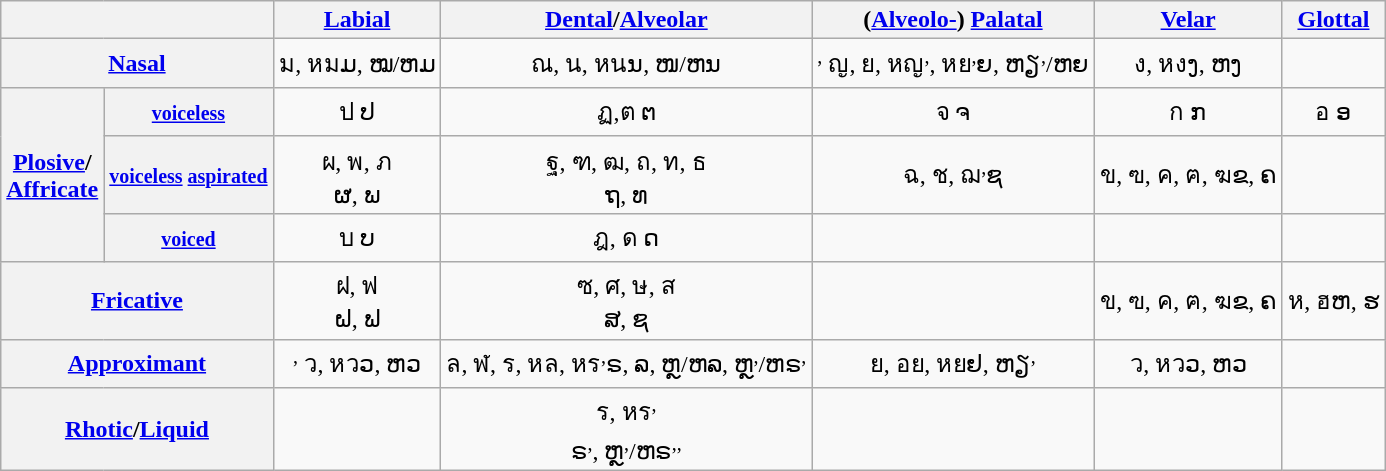<table class="wikitable" style="text-align:center;">
<tr>
<th colspan="2"></th>
<th><a href='#'>Labial</a></th>
<th><a href='#'>Dental</a>/<a href='#'>Alveolar</a></th>
<th>(<a href='#'>Alveolo-</a>) <a href='#'>Palatal</a></th>
<th><a href='#'>Velar</a></th>
<th><a href='#'>Glottal</a></th>
</tr>
<tr>
<th colspan="2"><a href='#'>Nasal</a></th>
<td> ม, หมມ, ໝ/ຫມ</td>
<td> ณ, น, หนນ, ໜ/ຫນ</td>
<td><sup>,</sup> ญ, ย, หญ<sup>,</sup>, หย<sup>,</sup>ຍ, ຫຽ<sup>,</sup>/ຫຍ</td>
<td> ง, หงງ, ຫງ</td>
<td></td>
</tr>
<tr>
<th rowspan="3"><a href='#'>Plosive</a>/<br><a href='#'>Affricate</a></th>
<th><small><a href='#'>voiceless</a></small></th>
<td> ป ປ</td>
<td> ฏ,ต ຕ</td>
<td> จ ຈ</td>
<td> ก ກ</td>
<td> อ ອ</td>
</tr>
<tr>
<th><small><a href='#'>voiceless</a> <a href='#'>aspirated</a></small></th>
<td> ผ, พ, ภ<br>ຜ, ພ</td>
<td> ฐ, ฑ, ฒ, ถ, ท, ธ<br>ຖ, ທ</td>
<td> ฉ, ช, ฌ<sup>,</sup>ຊ</td>
<td> ข, ฃ, ค, ฅ, ฆຂ, ຄ</td>
<td></td>
</tr>
<tr>
<th><small><a href='#'>voiced</a></small></th>
<td> บ ບ</td>
<td> ฎ, ด ດ</td>
<td></td>
<td></td>
<td></td>
</tr>
<tr>
<th colspan="2"><a href='#'>Fricative</a></th>
<td> ฝ, ฟ<br>ຝ, ຟ</td>
<td> ซ, ศ, ษ, ส<br>ສ, ຊ</td>
<td></td>
<td> ข, ฃ, ค, ฅ, ฆຂ, ຄ</td>
<td> ห, ฮຫ, ຮ</td>
</tr>
<tr>
<th colspan="2"><a href='#'>Approximant</a></th>
<td><sup>,</sup> ว, หวວ, ຫວ</td>
<td> ล, ฬ, ร, หล, หร<sup>,</sup>ຣ, ລ, ຫຼ/ຫລ, ຫຼ<sup>,</sup>/ຫຣ<sup>,</sup></td>
<td> ย, อย, หยຢ, ຫຽ<sup>,</sup></td>
<td> ว, หวວ, ຫວ</td>
<td></td>
</tr>
<tr>
<th colspan="2"><a href='#'>Rhotic</a>/<a href='#'>Liquid</a></th>
<td></td>
<td> ร, หร<sup>,</sup><br>ຣ<sup>,</sup>, ຫຼ<sup>,</sup>/ຫຣ<sup>,</sup><sup>,</sup></td>
<td></td>
<td></td>
<td></td>
</tr>
</table>
